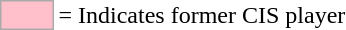<table>
<tr>
<td style="background-color:pink; border:1px solid #aaaaaa; width:2em;"></td>
<td>= Indicates former CIS player</td>
</tr>
</table>
